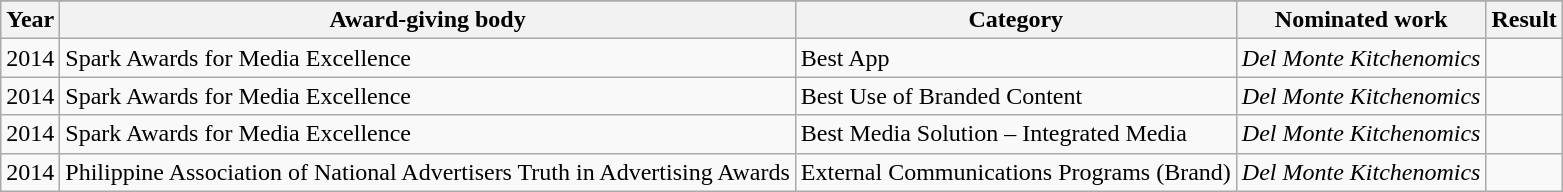<table class="wikitable sortable" background: #f9f9f9>
<tr bgcolor="#B0C4DE" align="center">
</tr>
<tr>
<th>Year</th>
<th>Award-giving body</th>
<th>Category</th>
<th>Nominated work</th>
<th>Result</th>
</tr>
<tr>
<td>2014</td>
<td>Spark Awards for Media Excellence</td>
<td>Best App </td>
<td><em>Del Monte Kitchenomics</em></td>
<td></td>
</tr>
<tr>
<td>2014</td>
<td>Spark Awards for Media Excellence</td>
<td>Best Use of Branded Content </td>
<td><em>Del Monte Kitchenomics</em></td>
<td></td>
</tr>
<tr>
<td>2014</td>
<td>Spark Awards for Media Excellence</td>
<td>Best Media Solution – Integrated Media </td>
<td><em>Del Monte Kitchenomics</em></td>
<td></td>
</tr>
<tr>
<td>2014</td>
<td>Philippine Association of National Advertisers Truth in Advertising Awards </td>
<td>External Communications Programs (Brand)</td>
<td><em>Del Monte Kitchenomics</em></td>
<td></td>
</tr>
</table>
